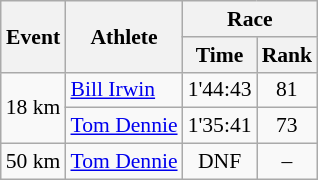<table class="wikitable" border="1" style="font-size:90%">
<tr>
<th rowspan=2>Event</th>
<th rowspan=2>Athlete</th>
<th colspan=2>Race</th>
</tr>
<tr>
<th>Time</th>
<th>Rank</th>
</tr>
<tr>
<td rowspan=2>18 km</td>
<td><a href='#'>Bill Irwin</a></td>
<td align=center>1'44:43</td>
<td align=center>81</td>
</tr>
<tr>
<td><a href='#'>Tom Dennie</a></td>
<td align=center>1'35:41</td>
<td align=center>73</td>
</tr>
<tr>
<td>50 km</td>
<td><a href='#'>Tom Dennie</a></td>
<td align=center>DNF</td>
<td align=center>–</td>
</tr>
</table>
